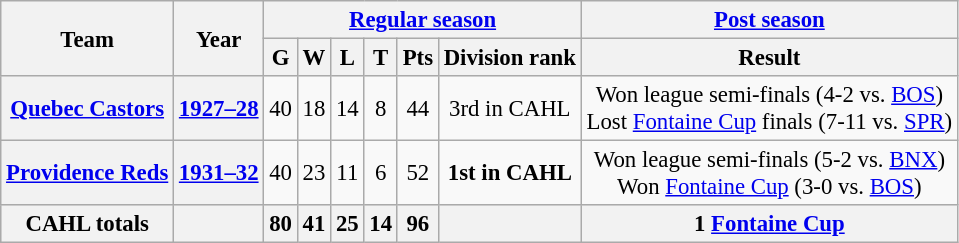<table class="wikitable" style="font-size: 95%; text-align:center;">
<tr>
<th rowspan="2">Team</th>
<th rowspan="2">Year</th>
<th colspan="6"><a href='#'>Regular season</a></th>
<th colspan="1"><a href='#'>Post season</a></th>
</tr>
<tr>
<th>G</th>
<th>W</th>
<th>L</th>
<th>T</th>
<th>Pts</th>
<th>Division rank</th>
<th>Result</th>
</tr>
<tr>
<th><a href='#'>Quebec Castors</a></th>
<th><a href='#'>1927–28</a></th>
<td>40</td>
<td>18</td>
<td>14</td>
<td>8</td>
<td>44</td>
<td>3rd in CAHL</td>
<td>Won league semi-finals (4-2 vs. <a href='#'>BOS</a>) <br> Lost <a href='#'>Fontaine Cup</a> finals (7-11 vs. <a href='#'>SPR</a>)</td>
</tr>
<tr>
<th><a href='#'>Providence Reds</a></th>
<th><a href='#'>1931–32</a></th>
<td>40</td>
<td>23</td>
<td>11</td>
<td>6</td>
<td>52</td>
<td><strong>1st in CAHL</strong></td>
<td>Won league semi-finals (5-2 vs. <a href='#'>BNX</a>) <br> Won <a href='#'>Fontaine Cup</a> (3-0 vs. <a href='#'>BOS</a>)</td>
</tr>
<tr align="centre" bgcolor="#dddddd">
<th>CAHL totals</th>
<th></th>
<th>80</th>
<th>41</th>
<th>25</th>
<th>14</th>
<th>96</th>
<th></th>
<th 7-2-2 (0.727>1 <a href='#'>Fontaine Cup</a></th>
</tr>
</table>
